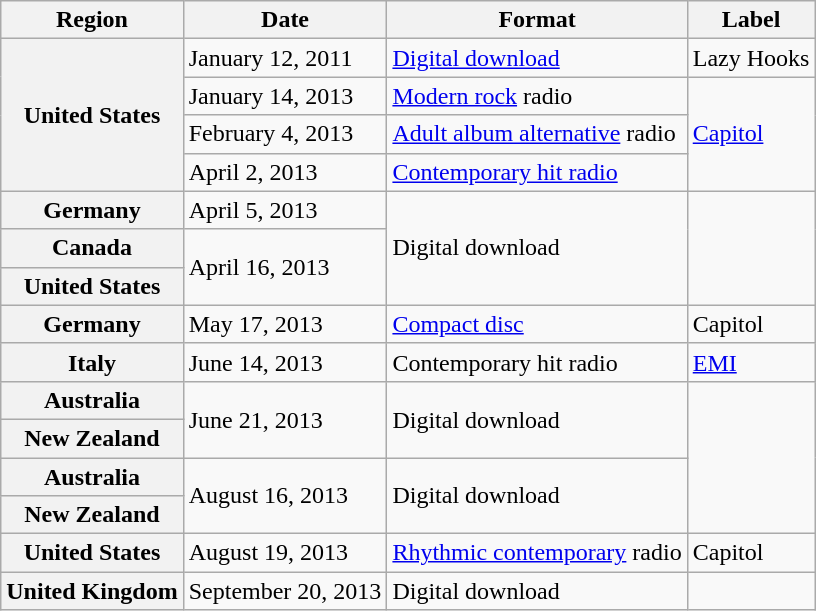<table class="wikitable plainrowheaders">
<tr>
<th>Region</th>
<th>Date</th>
<th>Format</th>
<th>Label</th>
</tr>
<tr>
<th scope="row" rowspan="4">United States</th>
<td>January 12, 2011</td>
<td><a href='#'>Digital download</a></td>
<td>Lazy Hooks</td>
</tr>
<tr>
<td>January 14, 2013</td>
<td><a href='#'>Modern rock</a> radio</td>
<td rowspan="3"><a href='#'>Capitol</a></td>
</tr>
<tr>
<td>February 4, 2013</td>
<td><a href='#'>Adult album alternative</a> radio</td>
</tr>
<tr>
<td>April 2, 2013</td>
<td><a href='#'>Contemporary hit radio</a></td>
</tr>
<tr>
<th scope="row">Germany</th>
<td>April 5, 2013</td>
<td rowspan="3">Digital download </td>
<td rowspan="3"></td>
</tr>
<tr>
<th scope="row">Canada</th>
<td rowspan="2">April 16, 2013</td>
</tr>
<tr>
<th scope="row">United States</th>
</tr>
<tr>
<th scope="row">Germany</th>
<td>May 17, 2013</td>
<td><a href='#'>Compact disc</a></td>
<td>Capitol</td>
</tr>
<tr>
<th scope="row">Italy</th>
<td>June 14, 2013</td>
<td>Contemporary hit radio</td>
<td><a href='#'>EMI</a></td>
</tr>
<tr>
<th scope="row">Australia</th>
<td rowspan="2">June 21, 2013</td>
<td rowspan="2">Digital download</td>
<td rowspan="4"></td>
</tr>
<tr>
<th scope="row">New Zealand</th>
</tr>
<tr>
<th scope="row">Australia</th>
<td rowspan="2">August 16, 2013</td>
<td rowspan="2">Digital download </td>
</tr>
<tr>
<th scope="row">New Zealand</th>
</tr>
<tr>
<th scope="row">United States</th>
<td>August 19, 2013</td>
<td><a href='#'>Rhythmic contemporary</a> radio</td>
<td>Capitol</td>
</tr>
<tr>
<th scope="row">United Kingdom</th>
<td>September 20, 2013</td>
<td>Digital download </td>
<td></td>
</tr>
</table>
